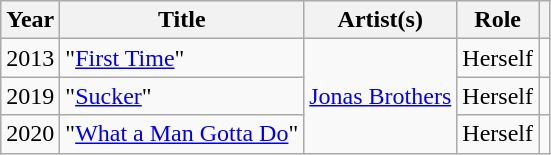<table class="wikitable sortable">
<tr>
<th>Year</th>
<th>Title</th>
<th>Artist(s)</th>
<th>Role</th>
<th class="unsortable"></th>
</tr>
<tr>
<td>2013</td>
<td>"<a href='#'>First Time</a>"</td>
<td rowspan="3"><a href='#'>Jonas Brothers</a></td>
<td>Herself</td>
<td></td>
</tr>
<tr>
<td>2019</td>
<td>"<a href='#'>Sucker</a>"</td>
<td>Herself</td>
<td></td>
</tr>
<tr>
<td>2020</td>
<td>"<a href='#'>What a Man Gotta Do</a>"</td>
<td>Herself</td>
<td></td>
</tr>
</table>
